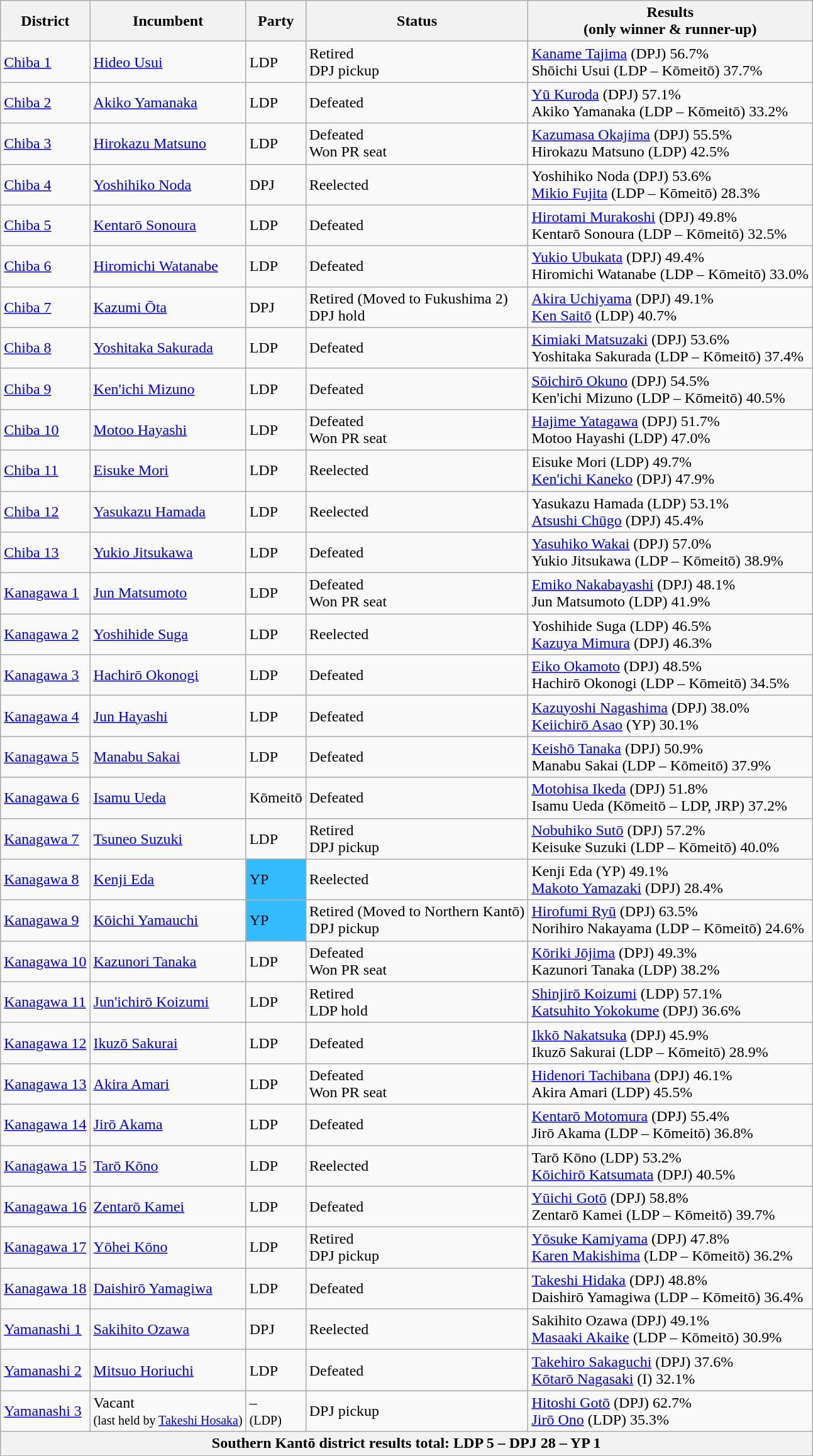<table class="wikitable">
<tr>
<th>District</th>
<th>Incumbent</th>
<th>Party</th>
<th>Status</th>
<th>Results<br>(only winner & runner-up)</th>
</tr>
<tr>
<td><a href='#'>Chiba 1</a></td>
<td><a href='#'>Hideo Usui</a></td>
<td>LDP</td>
<td>Retired<br>DPJ pickup</td>
<td><a href='#'>Kaname Tajima</a> (DPJ) 56.7%<br>Shōichi Usui (LDP – Kōmeitō) 37.7%</td>
</tr>
<tr>
<td><a href='#'>Chiba 2</a></td>
<td><a href='#'>Akiko Yamanaka</a></td>
<td>LDP</td>
<td>Defeated</td>
<td><a href='#'>Yū Kuroda</a> (DPJ) 57.1%<br>Akiko Yamanaka (LDP – Kōmeitō) 33.2%</td>
</tr>
<tr>
<td><a href='#'>Chiba 3</a></td>
<td><a href='#'>Hirokazu Matsuno</a></td>
<td>LDP</td>
<td>Defeated<br>Won PR seat</td>
<td><a href='#'>Kazumasa Okajima</a> (DPJ) 55.5%<br>Hirokazu Matsuno (LDP) 42.5%</td>
</tr>
<tr>
<td><a href='#'>Chiba 4</a></td>
<td><a href='#'>Yoshihiko Noda</a></td>
<td>DPJ</td>
<td>Reelected</td>
<td>Yoshihiko Noda (DPJ) 53.6%<br><a href='#'>Mikio Fujita</a> (LDP – Kōmeitō) 28.3%</td>
</tr>
<tr>
<td><a href='#'>Chiba 5</a></td>
<td><a href='#'>Kentarō Sonoura</a></td>
<td>LDP</td>
<td>Defeated</td>
<td><a href='#'>Hirotami Murakoshi</a> (DPJ) 49.8%<br>Kentarō Sonoura (LDP – Kōmeitō) 32.5%</td>
</tr>
<tr>
<td><a href='#'>Chiba 6</a></td>
<td><a href='#'>Hiromichi Watanabe</a></td>
<td>LDP</td>
<td>Defeated</td>
<td><a href='#'>Yukio Ubukata</a> (DPJ) 49.4%<br>Hiromichi Watanabe (LDP – Kōmeitō) 33.0%</td>
</tr>
<tr>
<td><a href='#'>Chiba 7</a></td>
<td><a href='#'>Kazumi Ōta</a></td>
<td>DPJ</td>
<td>Retired (Moved to Fukushima 2)<br>DPJ hold</td>
<td><a href='#'>Akira Uchiyama</a> (DPJ) 49.1%<br><a href='#'>Ken Saitō</a> (LDP) 40.7%</td>
</tr>
<tr>
<td><a href='#'>Chiba 8</a></td>
<td><a href='#'>Yoshitaka Sakurada</a></td>
<td>LDP</td>
<td>Defeated</td>
<td><a href='#'>Kimiaki Matsuzaki</a> (DPJ) 53.6%<br>Yoshitaka Sakurada (LDP – Kōmeitō) 37.4%</td>
</tr>
<tr>
<td><a href='#'>Chiba 9</a></td>
<td><a href='#'>Ken'ichi Mizuno</a></td>
<td>LDP</td>
<td>Defeated</td>
<td><a href='#'>Sōichirō Okuno</a> (DPJ) 54.5%<br>Ken'ichi Mizuno (LDP – Kōmeitō) 40.5%</td>
</tr>
<tr>
<td><a href='#'>Chiba 10</a></td>
<td><a href='#'>Motoo Hayashi</a></td>
<td>LDP</td>
<td>Defeated<br>Won PR seat</td>
<td><a href='#'>Hajime Yatagawa</a> (DPJ) 51.7%<br>Motoo Hayashi (LDP) 47.0%</td>
</tr>
<tr>
<td><a href='#'>Chiba 11</a></td>
<td><a href='#'>Eisuke Mori</a></td>
<td>LDP</td>
<td>Reelected</td>
<td>Eisuke Mori (LDP) 49.7%<br><a href='#'>Ken'ichi Kaneko</a> (DPJ) 47.9%</td>
</tr>
<tr>
<td><a href='#'>Chiba 12</a></td>
<td><a href='#'>Yasukazu Hamada</a></td>
<td>LDP</td>
<td>Reelected</td>
<td>Yasukazu Hamada (LDP) 53.1%<br><a href='#'>Atsushi Chūgo</a> (DPJ) 45.4%</td>
</tr>
<tr>
<td><a href='#'>Chiba 13</a></td>
<td><a href='#'>Yukio Jitsukawa</a></td>
<td>LDP</td>
<td>Defeated</td>
<td><a href='#'>Yasuhiko Wakai</a> (DPJ) 57.0%<br>Yukio Jitsukawa (LDP – Kōmeitō) 38.9%</td>
</tr>
<tr>
<td><a href='#'>Kanagawa 1</a></td>
<td><a href='#'>Jun Matsumoto</a></td>
<td>LDP</td>
<td>Defeated<br>Won PR seat</td>
<td><a href='#'>Emiko Nakabayashi</a> (DPJ) 48.1%<br>Jun Matsumoto (LDP) 41.9%</td>
</tr>
<tr>
<td><a href='#'>Kanagawa 2</a></td>
<td><a href='#'>Yoshihide Suga</a></td>
<td>LDP</td>
<td>Reelected</td>
<td>Yoshihide Suga (LDP) 46.5%<br><a href='#'>Kazuya Mimura</a> (DPJ) 46.3%</td>
</tr>
<tr>
<td><a href='#'>Kanagawa 3</a></td>
<td><a href='#'>Hachirō Okonogi</a></td>
<td>LDP</td>
<td>Defeated</td>
<td><a href='#'>Eiko Okamoto</a> (DPJ) 48.5%<br>Hachirō Okonogi (LDP – Kōmeitō) 34.5%</td>
</tr>
<tr>
<td><a href='#'>Kanagawa 4</a></td>
<td><a href='#'>Jun Hayashi</a></td>
<td>LDP</td>
<td>Defeated</td>
<td><a href='#'>Kazuyoshi Nagashima</a> (DPJ) 38.0%<br><a href='#'>Keiichirō Asao</a> (YP) 30.1%</td>
</tr>
<tr>
<td><a href='#'>Kanagawa 5</a></td>
<td><a href='#'>Manabu Sakai</a></td>
<td>LDP</td>
<td>Defeated</td>
<td><a href='#'>Keishō Tanaka</a> (DPJ) 50.9%<br>Manabu Sakai (LDP – Kōmeitō) 37.9%</td>
</tr>
<tr>
<td><a href='#'>Kanagawa 6</a></td>
<td><a href='#'>Isamu Ueda</a></td>
<td>Kōmeitō</td>
<td>Defeated</td>
<td><a href='#'>Motohisa Ikeda</a> (DPJ) 51.8%<br>Isamu Ueda (Kōmeitō – LDP, JRP) 37.2%</td>
</tr>
<tr>
<td><a href='#'>Kanagawa 7</a></td>
<td><a href='#'>Tsuneo Suzuki</a></td>
<td>LDP</td>
<td>Retired<br>DPJ pickup</td>
<td><a href='#'>Nobuhiko Sutō</a> (DPJ) 57.2%<br>Keisuke Suzuki (LDP – Kōmeitō) 40.0%</td>
</tr>
<tr>
<td><a href='#'>Kanagawa 8</a></td>
<td><a href='#'>Kenji Eda</a></td>
<td style="background:#3bf;">YP</td>
<td>Reelected</td>
<td>Kenji Eda (YP) 49.1%<br><a href='#'>Makoto Yamazaki</a> (DPJ) 28.4%</td>
</tr>
<tr>
<td><a href='#'>Kanagawa 9</a></td>
<td><a href='#'>Kōichi Yamauchi</a></td>
<td style="background:#3bf;">YP</td>
<td>Retired (Moved to Northern Kantō)<br>DPJ pickup</td>
<td><a href='#'>Hirofumi Ryū</a> (DPJ) 63.5%<br>Norihiro Nakayama (LDP – Kōmeitō) 24.6%</td>
</tr>
<tr>
<td><a href='#'>Kanagawa 10</a></td>
<td><a href='#'>Kazunori Tanaka</a></td>
<td>LDP</td>
<td>Defeated<br>Won PR seat</td>
<td><a href='#'>Kōriki Jōjima</a> (DPJ) 49.3%<br>Kazunori Tanaka (LDP) 38.2%</td>
</tr>
<tr>
<td><a href='#'>Kanagawa 11</a></td>
<td><a href='#'>Jun'ichirō Koizumi</a></td>
<td>LDP</td>
<td>Retired<br>LDP hold</td>
<td><a href='#'>Shinjirō Koizumi</a> (LDP) 57.1%<br><a href='#'>Katsuhito Yokokume</a> (DPJ) 36.6%</td>
</tr>
<tr>
<td><a href='#'>Kanagawa 12</a></td>
<td><a href='#'>Ikuzō Sakurai</a></td>
<td>LDP</td>
<td>Defeated</td>
<td><a href='#'>Ikkō Nakatsuka</a> (DPJ) 45.9%<br>Ikuzō Sakurai (LDP – Kōmeitō) 28.9%</td>
</tr>
<tr>
<td><a href='#'>Kanagawa 13</a></td>
<td><a href='#'>Akira Amari</a></td>
<td>LDP</td>
<td>Defeated<br>Won PR seat</td>
<td><a href='#'>Hidenori Tachibana</a> (DPJ) 46.1%<br>Akira Amari (LDP) 45.5%</td>
</tr>
<tr>
<td><a href='#'>Kanagawa 14</a></td>
<td><a href='#'>Jirō Akama</a></td>
<td>LDP</td>
<td>Defeated</td>
<td><a href='#'>Kentarō Motomura</a> (DPJ) 55.4%<br>Jirō Akama (LDP – Kōmeitō) 36.8%</td>
</tr>
<tr>
<td><a href='#'>Kanagawa 15</a></td>
<td><a href='#'>Tarō Kōno</a></td>
<td>LDP</td>
<td>Reelected</td>
<td>Tarō Kōno (LDP) 53.2%<br><a href='#'>Kōichirō Katsumata</a> (DPJ) 40.5%</td>
</tr>
<tr>
<td><a href='#'>Kanagawa 16</a></td>
<td><a href='#'>Zentarō Kamei</a></td>
<td>LDP</td>
<td>Defeated</td>
<td><a href='#'>Yūichi Gotō</a> (DPJ) 58.8%<br>Zentarō Kamei (LDP – Kōmeitō) 39.7%</td>
</tr>
<tr>
<td><a href='#'>Kanagawa 17</a></td>
<td><a href='#'>Yōhei Kōno</a></td>
<td>LDP</td>
<td>Retired<br>DPJ pickup</td>
<td><a href='#'>Yōsuke Kamiyama</a> (DPJ) 47.8%<br><a href='#'>Karen Makishima</a> (LDP – Kōmeitō) 36.2%</td>
</tr>
<tr>
<td><a href='#'>Kanagawa 18</a></td>
<td><a href='#'>Daishirō Yamagiwa</a></td>
<td>LDP</td>
<td>Defeated</td>
<td><a href='#'>Takeshi Hidaka</a> (DPJ) 48.8%<br>Daishirō Yamagiwa (LDP – Kōmeitō) 36.4%</td>
</tr>
<tr>
<td><a href='#'>Yamanashi 1</a></td>
<td><a href='#'>Sakihito Ozawa</a></td>
<td>DPJ</td>
<td>Reelected</td>
<td>Sakihito Ozawa (DPJ) 49.1%<br><a href='#'>Masaaki Akaike</a> (LDP – Kōmeitō) 30.9%</td>
</tr>
<tr>
<td><a href='#'>Yamanashi 2</a></td>
<td><a href='#'>Mitsuo Horiuchi</a></td>
<td>LDP</td>
<td>Defeated</td>
<td><a href='#'>Takehiro Sakaguchi</a> (DPJ) 37.6%<br><a href='#'>Kōtarō Nagasaki</a> (I) 32.1%</td>
</tr>
<tr>
<td><a href='#'>Yamanashi 3</a></td>
<td>Vacant<br><small>(last held by <a href='#'>Takeshi Hosaka</a>)</small></td>
<td>–<br><small>(LDP)</small></td>
<td>DPJ pickup</td>
<td><a href='#'>Hitoshi Gotō</a> (DPJ) 62.7%<br><a href='#'>Jirō Ono</a> (LDP) 35.3%</td>
</tr>
<tr>
<th colspan="5">Southern Kantō district results total: LDP 5 – DPJ 28 – YP 1</th>
</tr>
</table>
